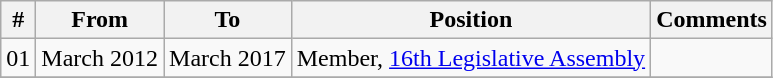<table class="wikitable sortable">
<tr>
<th>#</th>
<th>From</th>
<th>To</th>
<th>Position</th>
<th>Comments</th>
</tr>
<tr>
<td>01</td>
<td>March 2012</td>
<td>March 2017</td>
<td>Member, <a href='#'>16th Legislative Assembly</a></td>
<td></td>
</tr>
<tr>
</tr>
</table>
